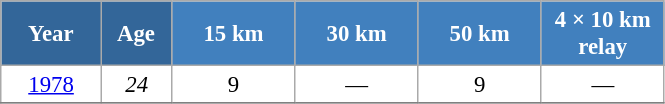<table class="wikitable" style="font-size:95%; text-align:center; border:grey solid 1px; border-collapse:collapse; background:#ffffff;">
<tr>
<th style="background-color:#369; color:white; width:60px;"> Year </th>
<th style="background-color:#369; color:white; width:40px;"> Age </th>
<th style="background-color:#4180be; color:white; width:75px;"> 15 km </th>
<th style="background-color:#4180be; color:white; width:75px;"> 30 km </th>
<th style="background-color:#4180be; color:white; width:75px;"> 50 km </th>
<th style="background-color:#4180be; color:white; width:75px;"> 4 × 10 km <br> relay </th>
</tr>
<tr>
<td><a href='#'>1978</a></td>
<td><em>24</em></td>
<td>9</td>
<td>—</td>
<td>9</td>
<td>—</td>
</tr>
<tr>
</tr>
</table>
